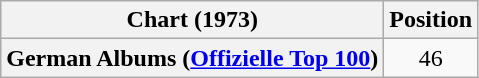<table class="wikitable plainrowheaders" style="text-align:center">
<tr>
<th scope="col">Chart (1973)</th>
<th scope="col">Position</th>
</tr>
<tr>
<th scope="row">German Albums (<a href='#'>Offizielle Top 100</a>)</th>
<td>46</td>
</tr>
</table>
